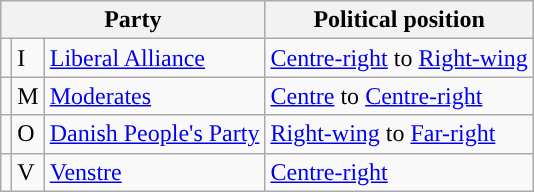<table class="wikitable">
<tr>
<th colspan="3">Party</th>
<th>Political position</th>
</tr>
<tr>
<td></td>
<td>I</td>
<td><a href='#'>Liberal Alliance</a></td>
<td><a href='#'>Centre-right</a> to <a href='#'>Right-wing</a></td>
</tr>
<tr>
<td></td>
<td>M</td>
<td><a href='#'>Moderates</a></td>
<td><a href='#'>Centre</a> to <a href='#'>Centre-right</a></td>
</tr>
<tr>
<td></td>
<td>O</td>
<td><a href='#'>Danish People's Party</a></td>
<td><a href='#'>Right-wing</a> to  <a href='#'>Far-right</a></td>
</tr>
<tr>
<td></td>
<td>V</td>
<td><a href='#'>Venstre</a></td>
<td><a href='#'>Centre-right</a></td>
</tr>
</table>
